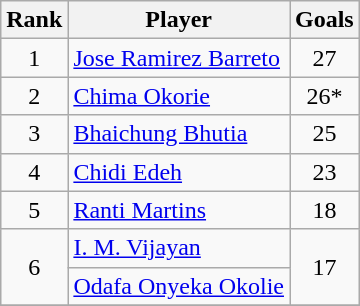<table class="wikitable sortable" style="text-align:center">
<tr>
<th>Rank</th>
<th>Player</th>
<th>Goals</th>
</tr>
<tr>
<td>1</td>
<td align="left"> <a href='#'>Jose Ramirez Barreto</a></td>
<td>27</td>
</tr>
<tr>
<td>2</td>
<td align="left"> <a href='#'>Chima Okorie</a></td>
<td>26*</td>
</tr>
<tr>
<td>3</td>
<td align="left"> <a href='#'>Bhaichung Bhutia</a></td>
<td>25</td>
</tr>
<tr>
<td>4</td>
<td align="left"> <a href='#'>Chidi Edeh</a></td>
<td>23</td>
</tr>
<tr>
<td>5</td>
<td align="left"> <a href='#'>Ranti Martins</a></td>
<td>18</td>
</tr>
<tr>
<td rowspan=2>6</td>
<td align="left"> <a href='#'>I. M. Vijayan</a></td>
<td rowspan=2>17</td>
</tr>
<tr>
<td align="left"> <a href='#'>Odafa Onyeka Okolie</a></td>
</tr>
<tr>
</tr>
</table>
